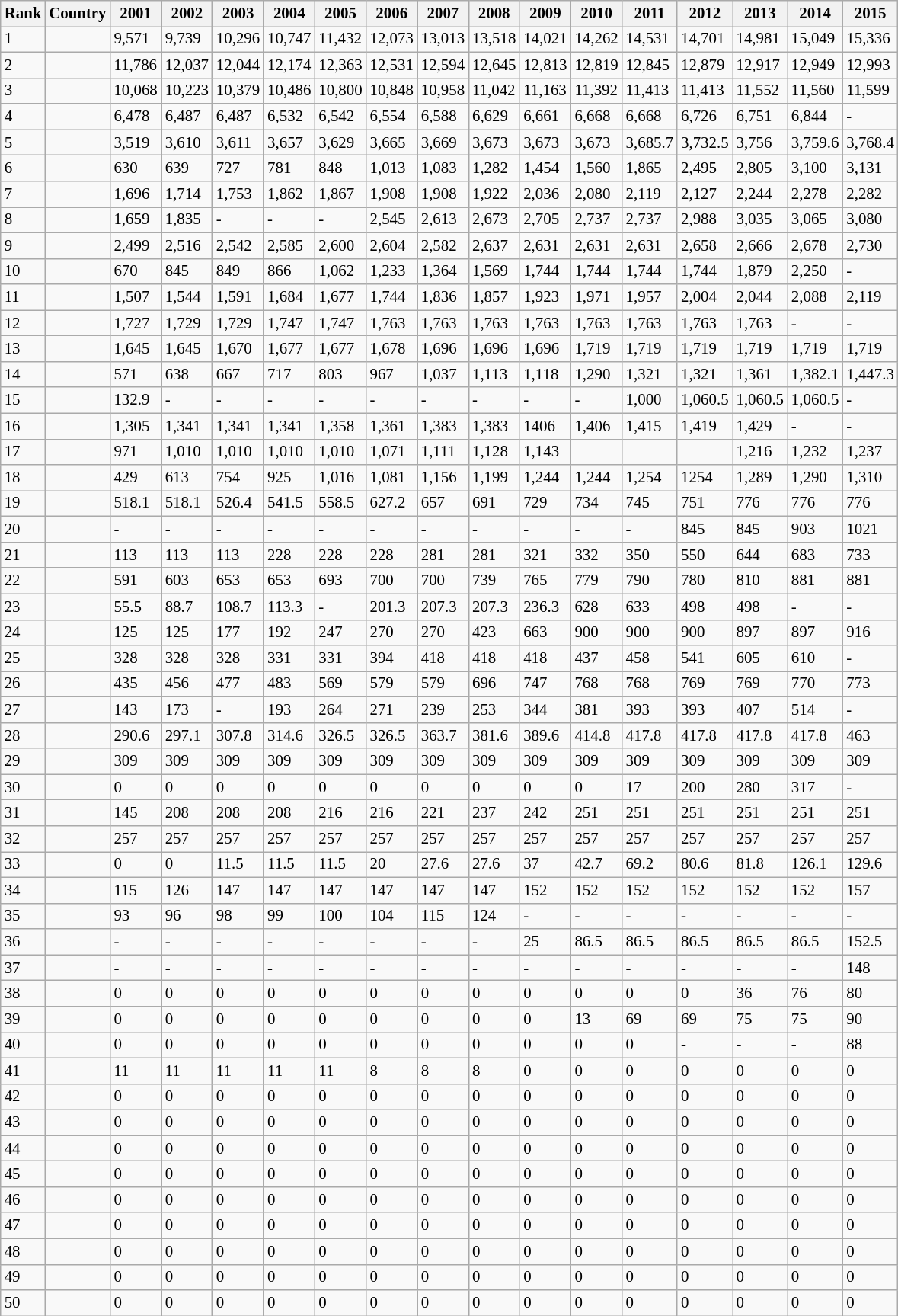<table class="wikitable sortable mw-collapsible" style=" font-size: 87%;">
<tr>
<th>Rank</th>
<th>Country</th>
<th>2001</th>
<th>2002</th>
<th>2003</th>
<th>2004</th>
<th>2005</th>
<th>2006</th>
<th>2007</th>
<th>2008</th>
<th>2009</th>
<th>2010</th>
<th>2011</th>
<th>2012</th>
<th>2013</th>
<th>2014</th>
<th>2015</th>
</tr>
<tr>
<td>1</td>
<td></td>
<td>9,571</td>
<td>9,739</td>
<td>10,296</td>
<td>10,747</td>
<td>11,432</td>
<td>12,073</td>
<td>13,013</td>
<td>13,518</td>
<td>14,021</td>
<td>14,262</td>
<td>14,531</td>
<td>14,701</td>
<td>14,981</td>
<td>15,049</td>
<td>15,336</td>
</tr>
<tr>
<td>2</td>
<td></td>
<td>11,786</td>
<td>12,037</td>
<td>12,044</td>
<td>12,174</td>
<td>12,363</td>
<td>12,531</td>
<td>12,594</td>
<td>12,645</td>
<td>12,813</td>
<td>12,819</td>
<td>12,845</td>
<td>12,879</td>
<td>12,917</td>
<td>12,949</td>
<td>12,993</td>
</tr>
<tr>
<td>3</td>
<td></td>
<td>10,068</td>
<td>10,223</td>
<td>10,379</td>
<td>10,486</td>
<td>10,800</td>
<td>10,848</td>
<td>10,958</td>
<td>11,042</td>
<td>11,163</td>
<td>11,392</td>
<td>11,413</td>
<td>11,413</td>
<td>11,552</td>
<td>11,560</td>
<td>11,599</td>
</tr>
<tr>
<td>4</td>
<td></td>
<td>6,478</td>
<td>6,487</td>
<td>6,487</td>
<td>6,532</td>
<td>6,542</td>
<td>6,554</td>
<td>6,588</td>
<td>6,629</td>
<td>6,661</td>
<td>6,668</td>
<td>6,668</td>
<td>6,726</td>
<td>6,751</td>
<td>6,844</td>
<td>-</td>
</tr>
<tr>
<td>5</td>
<td></td>
<td>3,519</td>
<td>3,610</td>
<td>3,611</td>
<td>3,657</td>
<td>3,629</td>
<td>3,665</td>
<td>3,669</td>
<td>3,673</td>
<td>3,673</td>
<td>3,673</td>
<td>3,685.7</td>
<td>3,732.5</td>
<td>3,756</td>
<td>3,759.6</td>
<td>3,768.4</td>
</tr>
<tr>
<td>6</td>
<td></td>
<td>630</td>
<td>639</td>
<td>727</td>
<td>781</td>
<td>848</td>
<td>1,013</td>
<td>1,083</td>
<td>1,282</td>
<td>1,454</td>
<td>1,560</td>
<td>1,865</td>
<td>2,495</td>
<td>2,805</td>
<td>3,100</td>
<td>3,131</td>
</tr>
<tr>
<td>7</td>
<td></td>
<td>1,696</td>
<td>1,714</td>
<td>1,753</td>
<td>1,862</td>
<td>1,867</td>
<td>1,908</td>
<td>1,908</td>
<td>1,922</td>
<td>2,036</td>
<td>2,080</td>
<td>2,119</td>
<td>2,127</td>
<td>2,244</td>
<td>2,278</td>
<td>2,282</td>
</tr>
<tr>
<td>8</td>
<td></td>
<td>1,659</td>
<td>1,835</td>
<td>-</td>
<td>-</td>
<td>-</td>
<td>2,545</td>
<td>2,613</td>
<td>2,673</td>
<td>2,705</td>
<td>2,737</td>
<td>2,737</td>
<td>2,988</td>
<td>3,035</td>
<td>3,065</td>
<td>3,080</td>
</tr>
<tr>
<td>9</td>
<td></td>
<td>2,499</td>
<td>2,516</td>
<td>2,542</td>
<td>2,585</td>
<td>2,600</td>
<td>2,604</td>
<td>2,582</td>
<td>2,637</td>
<td>2,631</td>
<td>2,631</td>
<td>2,631</td>
<td>2,658</td>
<td>2,666</td>
<td>2,678</td>
<td>2,730</td>
</tr>
<tr>
<td>10</td>
<td></td>
<td>670</td>
<td>845</td>
<td>849</td>
<td>866</td>
<td>1,062</td>
<td>1,233</td>
<td>1,364</td>
<td>1,569</td>
<td>1,744</td>
<td>1,744</td>
<td>1,744</td>
<td>1,744</td>
<td>1,879</td>
<td>2,250</td>
<td>-</td>
</tr>
<tr>
<td>11</td>
<td></td>
<td>1,507</td>
<td>1,544</td>
<td>1,591</td>
<td>1,684</td>
<td>1,677</td>
<td>1,744</td>
<td>1,836</td>
<td>1,857</td>
<td>1,923</td>
<td>1,971</td>
<td>1,957</td>
<td>2,004</td>
<td>2,044</td>
<td>2,088</td>
<td>2,119</td>
</tr>
<tr>
<td>12</td>
<td></td>
<td>1,727</td>
<td>1,729</td>
<td>1,729</td>
<td>1,747</td>
<td>1,747</td>
<td>1,763</td>
<td>1,763</td>
<td>1,763</td>
<td>1,763</td>
<td>1,763</td>
<td>1,763</td>
<td>1,763</td>
<td>1,763</td>
<td>-</td>
<td>-</td>
</tr>
<tr>
<td>13</td>
<td></td>
<td>1,645</td>
<td>1,645</td>
<td>1,670</td>
<td>1,677</td>
<td>1,677</td>
<td>1,678</td>
<td>1,696</td>
<td>1,696</td>
<td>1,696</td>
<td>1,719</td>
<td>1,719</td>
<td>1,719</td>
<td>1,719</td>
<td>1,719</td>
<td>1,719</td>
</tr>
<tr>
<td>14</td>
<td></td>
<td>571</td>
<td>638</td>
<td>667</td>
<td>717</td>
<td>803</td>
<td>967</td>
<td>1,037</td>
<td>1,113</td>
<td>1,118</td>
<td>1,290</td>
<td>1,321</td>
<td>1,321</td>
<td>1,361</td>
<td>1,382.1</td>
<td>1,447.3</td>
</tr>
<tr>
<td>15</td>
<td></td>
<td>132.9</td>
<td>-</td>
<td>-</td>
<td>-</td>
<td>-</td>
<td>-</td>
<td>-</td>
<td>-</td>
<td>-</td>
<td>-</td>
<td>1,000</td>
<td>1,060.5</td>
<td>1,060.5</td>
<td>1,060.5</td>
<td>-</td>
</tr>
<tr>
<td>16</td>
<td></td>
<td>1,305</td>
<td>1,341</td>
<td>1,341</td>
<td>1,341</td>
<td>1,358</td>
<td>1,361</td>
<td>1,383</td>
<td>1,383</td>
<td>1406</td>
<td>1,406</td>
<td>1,415</td>
<td>1,419</td>
<td>1,429</td>
<td>-</td>
<td>-</td>
</tr>
<tr>
<td>17</td>
<td></td>
<td>971</td>
<td>1,010</td>
<td>1,010</td>
<td>1,010</td>
<td>1,010</td>
<td>1,071</td>
<td>1,111</td>
<td>1,128</td>
<td>1,143</td>
<td></td>
<td></td>
<td></td>
<td>1,216</td>
<td>1,232</td>
<td>1,237</td>
</tr>
<tr>
<td>18</td>
<td></td>
<td>429</td>
<td>613</td>
<td>754</td>
<td>925</td>
<td>1,016</td>
<td>1,081</td>
<td>1,156</td>
<td>1,199</td>
<td>1,244</td>
<td>1,244</td>
<td>1,254</td>
<td>1254</td>
<td>1,289</td>
<td>1,290</td>
<td>1,310</td>
</tr>
<tr>
<td>19</td>
<td></td>
<td>518.1</td>
<td>518.1</td>
<td>526.4</td>
<td>541.5</td>
<td>558.5</td>
<td>627.2</td>
<td>657</td>
<td>691</td>
<td>729</td>
<td>734</td>
<td>745</td>
<td>751</td>
<td>776</td>
<td>776</td>
<td>776</td>
</tr>
<tr>
<td>20</td>
<td></td>
<td>-</td>
<td>-</td>
<td>-</td>
<td>-</td>
<td>-</td>
<td>-</td>
<td>-</td>
<td>-</td>
<td>-</td>
<td>-</td>
<td>-</td>
<td>845</td>
<td>845</td>
<td>903</td>
<td>1021</td>
</tr>
<tr>
<td>21</td>
<td></td>
<td>113</td>
<td>113</td>
<td>113</td>
<td>228</td>
<td>228</td>
<td>228</td>
<td>281</td>
<td>281</td>
<td>321</td>
<td>332</td>
<td>350</td>
<td>550</td>
<td>644</td>
<td>683</td>
<td>733</td>
</tr>
<tr>
<td>22</td>
<td></td>
<td>591</td>
<td>603</td>
<td>653</td>
<td>653</td>
<td>693</td>
<td>700</td>
<td>700</td>
<td>739</td>
<td>765</td>
<td>779</td>
<td>790</td>
<td>780</td>
<td>810</td>
<td>881</td>
<td>881</td>
</tr>
<tr>
<td>23</td>
<td></td>
<td>55.5</td>
<td>88.7</td>
<td>108.7</td>
<td>113.3</td>
<td>-</td>
<td>201.3</td>
<td>207.3</td>
<td>207.3</td>
<td>236.3</td>
<td>628</td>
<td>633</td>
<td>498</td>
<td>498</td>
<td>-</td>
<td>-</td>
</tr>
<tr>
<td>24</td>
<td></td>
<td>125</td>
<td>125</td>
<td>177</td>
<td>192</td>
<td>247</td>
<td>270</td>
<td>270</td>
<td>423</td>
<td>663</td>
<td>900</td>
<td>900</td>
<td>900</td>
<td>897</td>
<td>897</td>
<td>916</td>
</tr>
<tr>
<td>25</td>
<td></td>
<td>328</td>
<td>328</td>
<td>328</td>
<td>331</td>
<td>331</td>
<td>394</td>
<td>418</td>
<td>418</td>
<td>418</td>
<td>437</td>
<td>458</td>
<td>541</td>
<td>605</td>
<td>610</td>
<td>-</td>
</tr>
<tr>
<td>26</td>
<td></td>
<td>435</td>
<td>456</td>
<td>477</td>
<td>483</td>
<td>569</td>
<td>579</td>
<td>579</td>
<td>696</td>
<td>747</td>
<td>768</td>
<td>768</td>
<td>769</td>
<td>769</td>
<td>770</td>
<td>773</td>
</tr>
<tr>
<td>27</td>
<td></td>
<td>143</td>
<td>173</td>
<td>-</td>
<td>193</td>
<td>264</td>
<td>271</td>
<td>239</td>
<td>253</td>
<td>344</td>
<td>381</td>
<td>393</td>
<td>393</td>
<td>407</td>
<td>514</td>
<td>-</td>
</tr>
<tr>
<td>28</td>
<td></td>
<td>290.6</td>
<td>297.1</td>
<td>307.8</td>
<td>314.6</td>
<td>326.5</td>
<td>326.5</td>
<td>363.7</td>
<td>381.6</td>
<td>389.6</td>
<td>414.8</td>
<td>417.8</td>
<td>417.8</td>
<td>417.8</td>
<td>417.8</td>
<td>463</td>
</tr>
<tr>
<td>29</td>
<td></td>
<td>309</td>
<td>309</td>
<td>309</td>
<td>309</td>
<td>309</td>
<td>309</td>
<td>309</td>
<td>309</td>
<td>309</td>
<td>309</td>
<td>309</td>
<td>309</td>
<td>309</td>
<td>309</td>
<td>309</td>
</tr>
<tr>
<td>30</td>
<td></td>
<td>0</td>
<td>0</td>
<td>0</td>
<td>0</td>
<td>0</td>
<td>0</td>
<td>0</td>
<td>0</td>
<td>0</td>
<td>0</td>
<td>17</td>
<td>200</td>
<td>280</td>
<td>317</td>
<td>-</td>
</tr>
<tr>
<td>31</td>
<td></td>
<td>145</td>
<td>208</td>
<td>208</td>
<td>208</td>
<td>216</td>
<td>216</td>
<td>221</td>
<td>237</td>
<td>242</td>
<td>251</td>
<td>251</td>
<td>251</td>
<td>251</td>
<td>251</td>
<td>251</td>
</tr>
<tr>
<td>32</td>
<td></td>
<td>257</td>
<td>257</td>
<td>257</td>
<td>257</td>
<td>257</td>
<td>257</td>
<td>257</td>
<td>257</td>
<td>257</td>
<td>257</td>
<td>257</td>
<td>257</td>
<td>257</td>
<td>257</td>
<td>257</td>
</tr>
<tr>
<td>33</td>
<td></td>
<td>0</td>
<td>0</td>
<td>11.5</td>
<td>11.5</td>
<td>11.5</td>
<td>20</td>
<td>27.6</td>
<td>27.6</td>
<td>37</td>
<td>42.7</td>
<td>69.2</td>
<td>80.6</td>
<td>81.8</td>
<td>126.1</td>
<td>129.6</td>
</tr>
<tr>
<td>34</td>
<td></td>
<td>115</td>
<td>126</td>
<td>147</td>
<td>147</td>
<td>147</td>
<td>147</td>
<td>147</td>
<td>147</td>
<td>152</td>
<td>152</td>
<td>152</td>
<td>152</td>
<td>152</td>
<td>152</td>
<td>157</td>
</tr>
<tr>
<td>35</td>
<td></td>
<td>93</td>
<td>96</td>
<td>98</td>
<td>99</td>
<td>100</td>
<td>104</td>
<td>115</td>
<td>124</td>
<td>-</td>
<td>-</td>
<td>-</td>
<td>-</td>
<td>-</td>
<td>-</td>
<td>-</td>
</tr>
<tr>
<td>36</td>
<td></td>
<td>-</td>
<td>-</td>
<td>-</td>
<td>-</td>
<td>-</td>
<td>-</td>
<td>-</td>
<td>-</td>
<td>25</td>
<td>86.5</td>
<td>86.5</td>
<td>86.5</td>
<td>86.5</td>
<td>86.5</td>
<td>152.5</td>
</tr>
<tr>
<td>37</td>
<td></td>
<td>-</td>
<td>-</td>
<td>-</td>
<td>-</td>
<td>-</td>
<td>-</td>
<td>-</td>
<td>-</td>
<td>-</td>
<td>-</td>
<td>-</td>
<td>-</td>
<td>-</td>
<td>-</td>
<td>148</td>
</tr>
<tr>
<td>38</td>
<td></td>
<td>0</td>
<td>0</td>
<td>0</td>
<td>0</td>
<td>0</td>
<td>0</td>
<td>0</td>
<td>0</td>
<td>0</td>
<td>0</td>
<td>0</td>
<td>0</td>
<td>36</td>
<td>76</td>
<td>80</td>
</tr>
<tr>
<td>39</td>
<td></td>
<td>0</td>
<td>0</td>
<td>0</td>
<td>0</td>
<td>0</td>
<td>0</td>
<td>0</td>
<td>0</td>
<td>0</td>
<td>13</td>
<td>69</td>
<td>69</td>
<td>75</td>
<td>75</td>
<td>90</td>
</tr>
<tr>
<td>40</td>
<td></td>
<td>0</td>
<td>0</td>
<td>0</td>
<td>0</td>
<td>0</td>
<td>0</td>
<td>0</td>
<td>0</td>
<td>0</td>
<td>0</td>
<td>0</td>
<td>-</td>
<td>-</td>
<td>-</td>
<td>88</td>
</tr>
<tr>
<td>41</td>
<td></td>
<td>11</td>
<td>11</td>
<td>11</td>
<td>11</td>
<td>11</td>
<td>8</td>
<td>8</td>
<td>8</td>
<td>0</td>
<td>0</td>
<td>0</td>
<td>0</td>
<td>0</td>
<td>0</td>
<td>0</td>
</tr>
<tr>
<td>42</td>
<td></td>
<td>0</td>
<td>0</td>
<td>0</td>
<td>0</td>
<td>0</td>
<td>0</td>
<td>0</td>
<td>0</td>
<td>0</td>
<td>0</td>
<td>0</td>
<td>0</td>
<td>0</td>
<td>0</td>
<td>0</td>
</tr>
<tr>
<td>43</td>
<td></td>
<td>0</td>
<td>0</td>
<td>0</td>
<td>0</td>
<td>0</td>
<td>0</td>
<td>0</td>
<td>0</td>
<td>0</td>
<td>0</td>
<td>0</td>
<td>0</td>
<td>0</td>
<td>0</td>
<td>0</td>
</tr>
<tr>
<td>44</td>
<td></td>
<td>0</td>
<td>0</td>
<td>0</td>
<td>0</td>
<td>0</td>
<td>0</td>
<td>0</td>
<td>0</td>
<td>0</td>
<td>0</td>
<td>0</td>
<td>0</td>
<td>0</td>
<td>0</td>
<td>0</td>
</tr>
<tr>
<td>45</td>
<td></td>
<td>0</td>
<td>0</td>
<td>0</td>
<td>0</td>
<td>0</td>
<td>0</td>
<td>0</td>
<td>0</td>
<td>0</td>
<td>0</td>
<td>0</td>
<td>0</td>
<td>0</td>
<td>0</td>
<td>0</td>
</tr>
<tr>
<td>46</td>
<td></td>
<td>0</td>
<td>0</td>
<td>0</td>
<td>0</td>
<td>0</td>
<td>0</td>
<td>0</td>
<td>0</td>
<td>0</td>
<td>0</td>
<td>0</td>
<td>0</td>
<td>0</td>
<td>0</td>
<td>0</td>
</tr>
<tr>
<td>47</td>
<td></td>
<td>0</td>
<td>0</td>
<td>0</td>
<td>0</td>
<td>0</td>
<td>0</td>
<td>0</td>
<td>0</td>
<td>0</td>
<td>0</td>
<td>0</td>
<td>0</td>
<td>0</td>
<td>0</td>
<td>0</td>
</tr>
<tr>
<td>48</td>
<td></td>
<td>0</td>
<td>0</td>
<td>0</td>
<td>0</td>
<td>0</td>
<td>0</td>
<td>0</td>
<td>0</td>
<td>0</td>
<td>0</td>
<td>0</td>
<td>0</td>
<td>0</td>
<td>0</td>
<td>0</td>
</tr>
<tr>
<td>49</td>
<td></td>
<td>0</td>
<td>0</td>
<td>0</td>
<td>0</td>
<td>0</td>
<td>0</td>
<td>0</td>
<td>0</td>
<td>0</td>
<td>0</td>
<td>0</td>
<td>0</td>
<td>0</td>
<td>0</td>
<td>0</td>
</tr>
<tr>
<td>50</td>
<td></td>
<td>0</td>
<td>0</td>
<td>0</td>
<td>0</td>
<td>0</td>
<td>0</td>
<td>0</td>
<td>0</td>
<td>0</td>
<td>0</td>
<td>0</td>
<td>0</td>
<td>0</td>
<td>0</td>
<td>0</td>
</tr>
</table>
